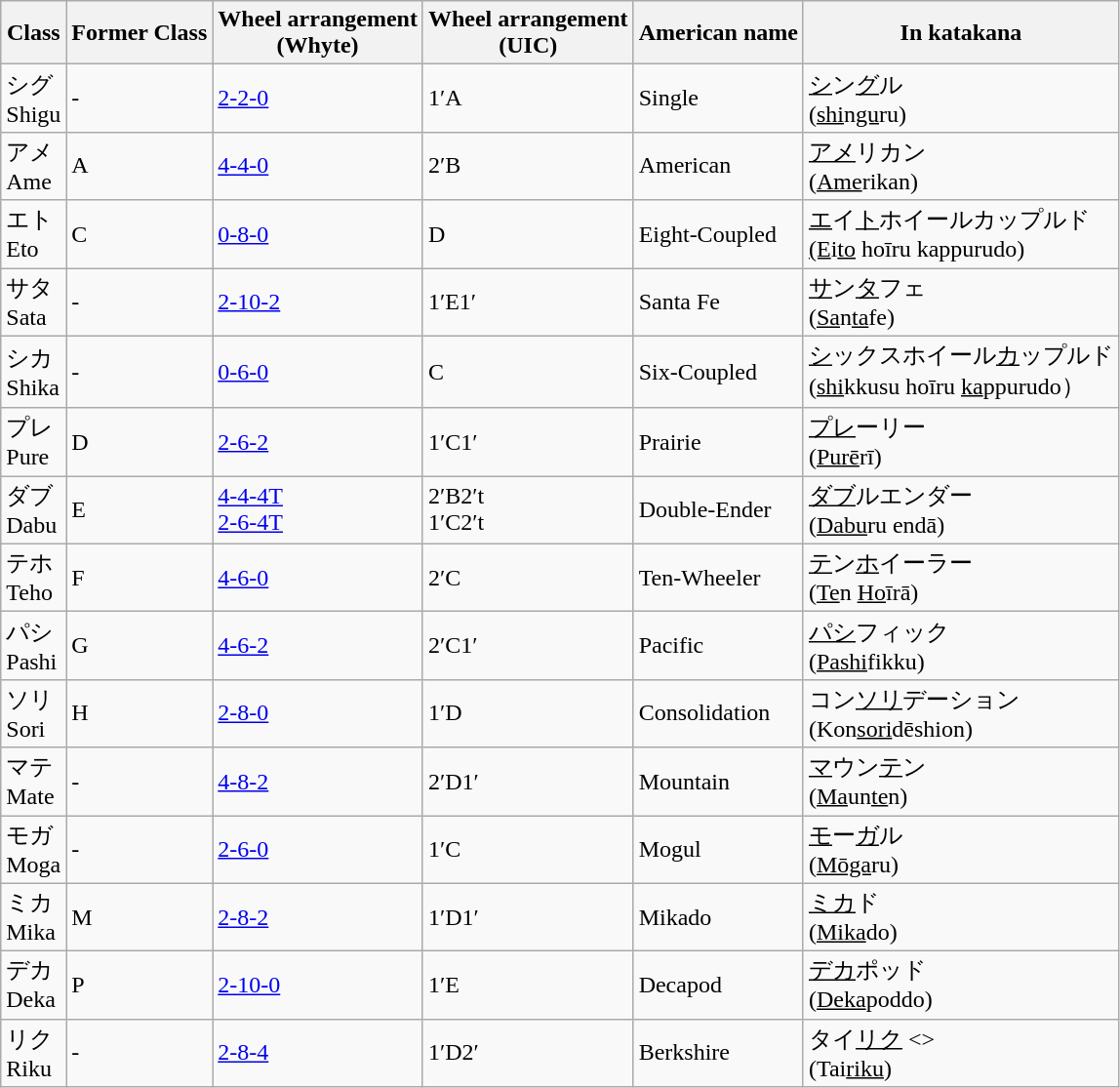<table class="wikitable">
<tr>
<th>Class</th>
<th>Former Class</th>
<th>Wheel arrangement<br>(Whyte)</th>
<th>Wheel arrangement<br>(UIC)</th>
<th>American name</th>
<th>In katakana</th>
</tr>
<tr>
<td>シグ<br>Shigu</td>
<td>-</td>
<td><a href='#'>2-2-0</a></td>
<td>1′A</td>
<td>Single</td>
<td><u>シ</u>ン<u>グ</u>ル<br>(<u>shi</u>n<u>gu</u>ru)</td>
</tr>
<tr>
<td>アメ<br>Ame</td>
<td>A</td>
<td><a href='#'>4-4-0</a></td>
<td>2′B</td>
<td>American</td>
<td><u>アメ</u>リカン<br>(<u>Ame</u>rikan)</td>
</tr>
<tr>
<td>エト<br>Eto</td>
<td>C</td>
<td><a href='#'>0-8-0</a></td>
<td>D</td>
<td>Eight-Coupled</td>
<td><u>エ</u>イ<u>ト</u>ホイールカップルド<br><u>(E</u>i<u>to</u> hoīru kappurudo)</td>
</tr>
<tr>
<td>サタ<br>Sata</td>
<td>-</td>
<td><a href='#'>2-10-2</a></td>
<td>1′E1′</td>
<td>Santa Fe</td>
<td><u>サ</u>ン<u>タ</u>フェ<br>(<u>Sa</u>n<u>ta</u>fe)</td>
</tr>
<tr>
<td>シカ<br>Shika</td>
<td>-</td>
<td><a href='#'>0-6-0</a></td>
<td>C</td>
<td>Six-Coupled</td>
<td><u>シ</u>ックスホイール<u>カ</u>ップルド<br>(<u>shi</u>kkusu hoīru <u>ka</u>ppurudo）</td>
</tr>
<tr>
<td>プレ<br>Pure</td>
<td>D</td>
<td><a href='#'>2-6-2</a></td>
<td>1′C1′</td>
<td>Prairie</td>
<td><u>プレ</u>ーリー<br>(<u>Purē</u>rī)</td>
</tr>
<tr>
<td>ダブ<br>Dabu</td>
<td>E</td>
<td><a href='#'>4-4-4T</a><br><a href='#'>2-6-4T</a></td>
<td>2′B2′t<br>1′C2′t</td>
<td>Double-Ender</td>
<td><u>ダブ</u>ルエンダー<br>(<u>Dabu</u>ru endā)</td>
</tr>
<tr>
<td>テホ<br>Teho</td>
<td>F</td>
<td><a href='#'>4-6-0</a></td>
<td>2′C</td>
<td>Ten-Wheeler</td>
<td><u>テ</u>ン<u>ホ</u>イーラー<br>(<u>Te</u>n <u>Ho</u>īrā)</td>
</tr>
<tr>
<td>パシ<br>Pashi</td>
<td>G</td>
<td><a href='#'>4-6-2</a></td>
<td>2′C1′</td>
<td>Pacific</td>
<td><u>パシ</u>フィック<br>(<u>Pashi</u>fikku)</td>
</tr>
<tr>
<td>ソリ<br>Sori</td>
<td>H</td>
<td><a href='#'>2-8-0</a></td>
<td>1′D</td>
<td>Consolidation</td>
<td>コン<u>ソリ</u>デーション<br>(Kon<u>sori</u>dēshion)</td>
</tr>
<tr>
<td>マテ<br>Mate</td>
<td>-</td>
<td><a href='#'>4-8-2</a></td>
<td>2′D1′</td>
<td>Mountain</td>
<td><u>マ</u>ウン<u>テ</u>ン<br>(<u>Ma</u>un<u>te</u>n)</td>
</tr>
<tr>
<td>モガ<br>Moga</td>
<td>-</td>
<td><a href='#'>2-6-0</a></td>
<td>1′C</td>
<td>Mogul</td>
<td><u>モ</u>ー<u>ガ</u>ル<br>(<u>Mōga</u>ru)</td>
</tr>
<tr>
<td>ミカ<br>Mika</td>
<td>M</td>
<td><a href='#'>2-8-2</a></td>
<td>1′D1′</td>
<td>Mikado</td>
<td><u>ミカ</u>ド<br>(<u>Mika</u>do)</td>
</tr>
<tr>
<td>デカ<br>Deka</td>
<td>P</td>
<td><a href='#'>2-10-0</a></td>
<td>1′E</td>
<td>Decapod</td>
<td><u>デカ</u>ポッド<br>(<u>Deka</u>poddo)</td>
</tr>
<tr>
<td>リク<br>Riku</td>
<td>-</td>
<td><a href='#'>2-8-4</a></td>
<td>1′D2′</td>
<td>Berkshire</td>
<td>タイ<u>リク</u> <><br>(Tai<u>riku</u>)</td>
</tr>
</table>
